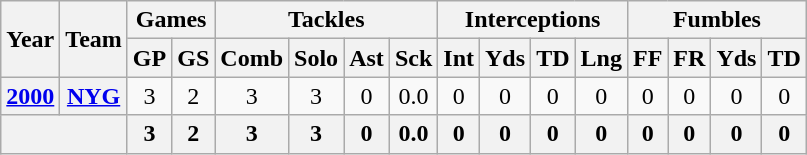<table class="wikitable" style="text-align:center">
<tr>
<th rowspan="2">Year</th>
<th rowspan="2">Team</th>
<th colspan="2">Games</th>
<th colspan="4">Tackles</th>
<th colspan="4">Interceptions</th>
<th colspan="4">Fumbles</th>
</tr>
<tr>
<th>GP</th>
<th>GS</th>
<th>Comb</th>
<th>Solo</th>
<th>Ast</th>
<th>Sck</th>
<th>Int</th>
<th>Yds</th>
<th>TD</th>
<th>Lng</th>
<th>FF</th>
<th>FR</th>
<th>Yds</th>
<th>TD</th>
</tr>
<tr>
<th><a href='#'>2000</a></th>
<th><a href='#'>NYG</a></th>
<td>3</td>
<td>2</td>
<td>3</td>
<td>3</td>
<td>0</td>
<td>0.0</td>
<td>0</td>
<td>0</td>
<td>0</td>
<td>0</td>
<td>0</td>
<td>0</td>
<td>0</td>
<td>0</td>
</tr>
<tr>
<th colspan="2"></th>
<th>3</th>
<th>2</th>
<th>3</th>
<th>3</th>
<th>0</th>
<th>0.0</th>
<th>0</th>
<th>0</th>
<th>0</th>
<th>0</th>
<th>0</th>
<th>0</th>
<th>0</th>
<th>0</th>
</tr>
</table>
